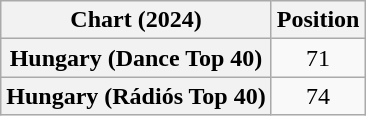<table class="wikitable sortable plainrowheaders" style="text-align:center">
<tr>
<th scope="col">Chart (2024)</th>
<th scope="col">Position</th>
</tr>
<tr>
<th scope="row">Hungary (Dance Top 40)</th>
<td>71</td>
</tr>
<tr>
<th scope="row">Hungary (Rádiós Top 40)</th>
<td>74</td>
</tr>
</table>
